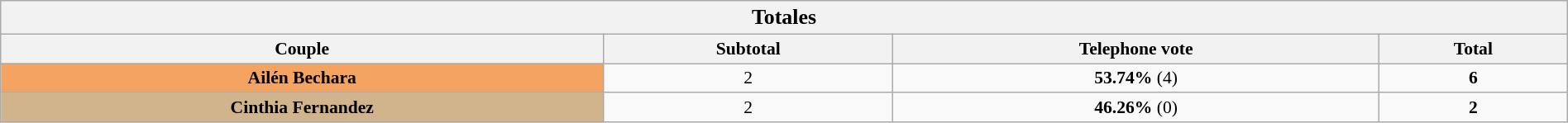<table class="wikitable collapsible collapsed" style="font-size:90%; text-align: center; width: 100%;">
<tr>
<th colspan="11" style="with: 95%;" align=center><big>Totales</big></th>
</tr>
<tr>
<th>Couple</th>
<th>Subtotal</th>
<th>Telephone vote</th>
<th>Total</th>
</tr>
<tr>
<td bgcolor="sandybrown"><strong>Ailén Bechara</strong></td>
<td>2</td>
<td><strong>53.74%</strong> (4)</td>
<td><strong>6</strong></td>
</tr>
<tr>
<td bgcolor="tan"><strong>Cinthia Fernandez</strong></td>
<td>2</td>
<td><strong>46.26%</strong> (0)</td>
<td><strong>2</strong></td>
</tr>
</table>
